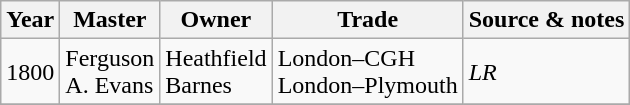<table class=" wikitable">
<tr>
<th>Year</th>
<th>Master</th>
<th>Owner</th>
<th>Trade</th>
<th>Source & notes</th>
</tr>
<tr>
<td>1800</td>
<td>Ferguson<br>A. Evans</td>
<td>Heathfield<br>Barnes</td>
<td>London–CGH<br>London–Plymouth</td>
<td><em>LR</em></td>
</tr>
<tr>
</tr>
</table>
